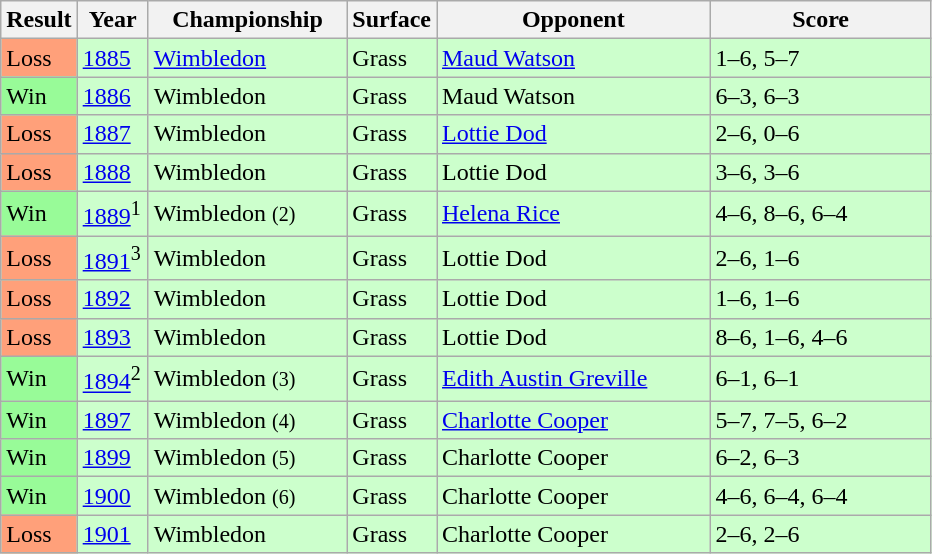<table class="sortable wikitable">
<tr>
<th style="width:40px">Result</th>
<th style="width:40px">Year</th>
<th style="width:125px">Championship</th>
<th class="unsortable">Surface</th>
<th style="width:175px">Opponent</th>
<th style="width:140px" class="unsortable">Score</th>
</tr>
<tr style="background:#cfc;">
<td style="background:#ffa07a;">Loss</td>
<td><a href='#'>1885</a></td>
<td><a href='#'>Wimbledon</a></td>
<td>Grass</td>
<td> <a href='#'>Maud Watson</a></td>
<td>1–6, 5–7</td>
</tr>
<tr style="background:#cfc;">
<td style="background:#98fb98;">Win</td>
<td><a href='#'>1886</a></td>
<td>Wimbledon</td>
<td>Grass</td>
<td> Maud Watson</td>
<td>6–3, 6–3</td>
</tr>
<tr style="background:#cfc;">
<td style="background:#ffa07a;">Loss</td>
<td><a href='#'>1887</a></td>
<td>Wimbledon</td>
<td>Grass</td>
<td> <a href='#'>Lottie Dod</a></td>
<td>2–6, 0–6</td>
</tr>
<tr style="background:#cfc;">
<td style="background:#ffa07a;">Loss</td>
<td><a href='#'>1888</a></td>
<td>Wimbledon</td>
<td>Grass</td>
<td> Lottie Dod</td>
<td>3–6, 3–6</td>
</tr>
<tr style="background:#cfc;">
<td style="background:#98fb98;">Win</td>
<td><a href='#'>1889</a><sup>1</sup></td>
<td>Wimbledon <small>(2)</small></td>
<td>Grass</td>
<td> <a href='#'>Helena Rice</a></td>
<td>4–6, 8–6, 6–4</td>
</tr>
<tr style="background:#cfc;">
<td style="background:#ffa07a;">Loss</td>
<td><a href='#'>1891</a><sup>3</sup></td>
<td>Wimbledon</td>
<td>Grass</td>
<td> Lottie Dod</td>
<td>2–6, 1–6</td>
</tr>
<tr style="background:#cfc;and">
<td style="background:#ffa07a;">Loss</td>
<td><a href='#'>1892</a></td>
<td>Wimbledon</td>
<td>Grass</td>
<td> Lottie Dod</td>
<td>1–6, 1–6</td>
</tr>
<tr style="background:#cfc;">
<td style="background:#ffa07a;">Loss</td>
<td><a href='#'>1893</a></td>
<td>Wimbledon</td>
<td>Grass</td>
<td> Lottie Dod</td>
<td>8–6, 1–6, 4–6</td>
</tr>
<tr style="background:#cfc;">
<td style="background:#98fb98;">Win</td>
<td><a href='#'>1894</a><sup>2</sup></td>
<td>Wimbledon <small>(3)</small></td>
<td>Grass</td>
<td> <a href='#'>Edith Austin Greville</a></td>
<td>6–1, 6–1</td>
</tr>
<tr style="background:#cfc;">
<td style="background:#98fb98;">Win</td>
<td><a href='#'>1897</a></td>
<td>Wimbledon <small>(4)</small></td>
<td>Grass</td>
<td> <a href='#'>Charlotte Cooper</a></td>
<td>5–7, 7–5, 6–2</td>
</tr>
<tr style="background:#cfc;">
<td style="background:#98fb98;">Win</td>
<td><a href='#'>1899</a></td>
<td>Wimbledon <small>(5)</small></td>
<td>Grass</td>
<td> Charlotte Cooper</td>
<td>6–2, 6–3</td>
</tr>
<tr style="background:#cfc;">
<td style="background:#98fb98;">Win</td>
<td><a href='#'>1900</a></td>
<td>Wimbledon <small>(6)</small></td>
<td>Grass</td>
<td> Charlotte Cooper</td>
<td>4–6, 6–4, 6–4</td>
</tr>
<tr style="background:#cfc;">
<td style="background:#ffa07a;">Loss</td>
<td><a href='#'>1901</a></td>
<td>Wimbledon</td>
<td>Grass</td>
<td> Charlotte Cooper</td>
<td>2–6, 2–6</td>
</tr>
</table>
